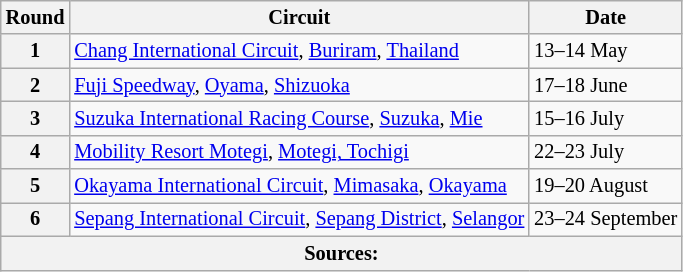<table class="wikitable" style="font-size: 85%;">
<tr>
<th>Round</th>
<th>Circuit</th>
<th>Date</th>
</tr>
<tr>
<th>1</th>
<td> <a href='#'>Chang International Circuit</a>, <a href='#'>Buriram</a>, <a href='#'>Thailand</a></td>
<td>13–14 May</td>
</tr>
<tr>
<th>2</th>
<td> <a href='#'>Fuji Speedway</a>, <a href='#'>Oyama</a>, <a href='#'>Shizuoka</a></td>
<td>17–18 June</td>
</tr>
<tr>
<th>3</th>
<td> <a href='#'>Suzuka International Racing Course</a>, <a href='#'>Suzuka</a>, <a href='#'>Mie</a></td>
<td>15–16 July</td>
</tr>
<tr>
<th>4</th>
<td> <a href='#'>Mobility Resort Motegi</a>, <a href='#'>Motegi, Tochigi</a></td>
<td>22–23 July</td>
</tr>
<tr>
<th>5</th>
<td> <a href='#'>Okayama International Circuit</a>, <a href='#'>Mimasaka</a>, <a href='#'>Okayama</a></td>
<td>19–20 August</td>
</tr>
<tr>
<th>6</th>
<td> <a href='#'>Sepang International Circuit</a>, <a href='#'>Sepang District</a>, <a href='#'>Selangor</a></td>
<td>23–24 September</td>
</tr>
<tr>
<th colspan="3">Sources:</th>
</tr>
</table>
